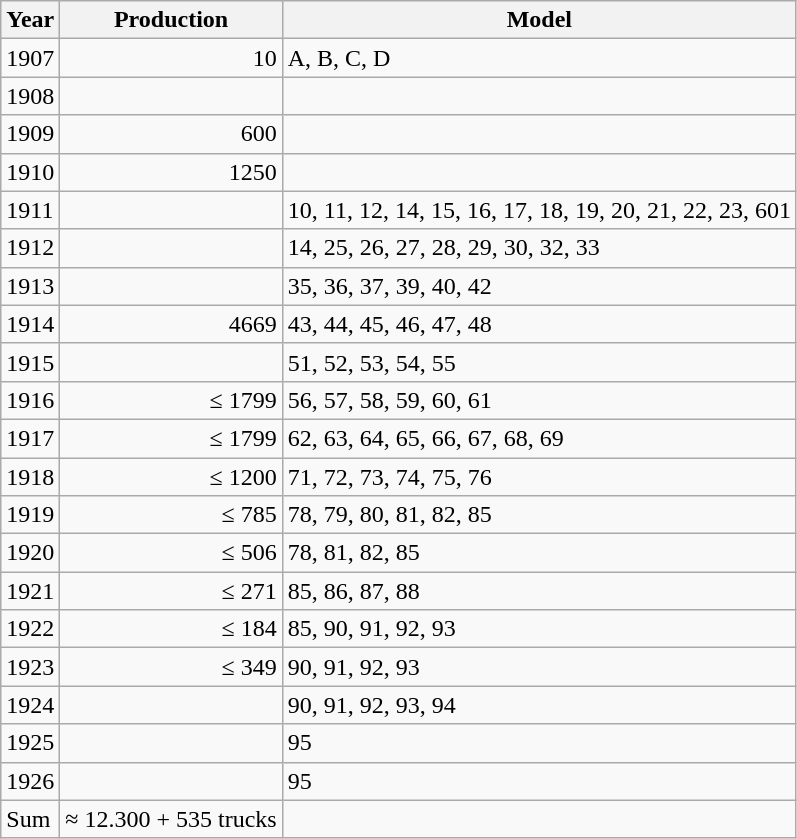<table class="wikitable sortable">
<tr>
<th>Year</th>
<th>Production</th>
<th>Model</th>
</tr>
<tr>
<td>1907</td>
<td align="right">10</td>
<td>A, B, C, D</td>
</tr>
<tr>
<td>1908</td>
<td align="right"></td>
<td></td>
</tr>
<tr>
<td>1909</td>
<td align="right">600</td>
<td></td>
</tr>
<tr>
<td>1910</td>
<td align="right">1250</td>
<td></td>
</tr>
<tr>
<td>1911</td>
<td align="right"></td>
<td>10, 11, 12, 14, 15, 16, 17, 18, 19, 20, 21, 22, 23, 601</td>
</tr>
<tr>
<td>1912</td>
<td align="right"></td>
<td>14, 25, 26, 27, 28, 29, 30, 32, 33</td>
</tr>
<tr>
<td>1913</td>
<td align="right"></td>
<td>35, 36, 37, 39, 40, 42</td>
</tr>
<tr>
<td>1914</td>
<td align="right">4669</td>
<td>43, 44, 45, 46, 47, 48</td>
</tr>
<tr>
<td>1915</td>
<td align="right"></td>
<td>51, 52, 53, 54, 55</td>
</tr>
<tr>
<td>1916</td>
<td align="right">≤ 1799 </td>
<td>56, 57, 58, 59, 60, 61</td>
</tr>
<tr>
<td>1917</td>
<td align="right">≤ 1799</td>
<td>62, 63, 64, 65, 66, 67, 68, 69</td>
</tr>
<tr>
<td>1918</td>
<td align="right">≤ 1200</td>
<td>71, 72, 73, 74, 75, 76</td>
</tr>
<tr>
<td>1919</td>
<td align="right">≤ 785</td>
<td>78, 79, 80, 81, 82, 85</td>
</tr>
<tr>
<td>1920</td>
<td align="right">≤ 506</td>
<td>78, 81, 82, 85</td>
</tr>
<tr>
<td>1921</td>
<td align="right">≤ 271</td>
<td>85, 86, 87, 88</td>
</tr>
<tr>
<td>1922</td>
<td align="right">≤ 184</td>
<td>85, 90, 91, 92, 93</td>
</tr>
<tr>
<td>1923</td>
<td align="right">≤ 349 </td>
<td>90, 91, 92, 93</td>
</tr>
<tr>
<td>1924</td>
<td align="right"></td>
<td>90, 91, 92, 93, 94</td>
</tr>
<tr>
<td>1925</td>
<td align="right"></td>
<td>95</td>
</tr>
<tr>
<td>1926</td>
<td align="right"></td>
<td>95</td>
</tr>
<tr>
<td>Sum</td>
<td align="right">≈ 12.300 + 535 trucks</td>
</tr>
</table>
